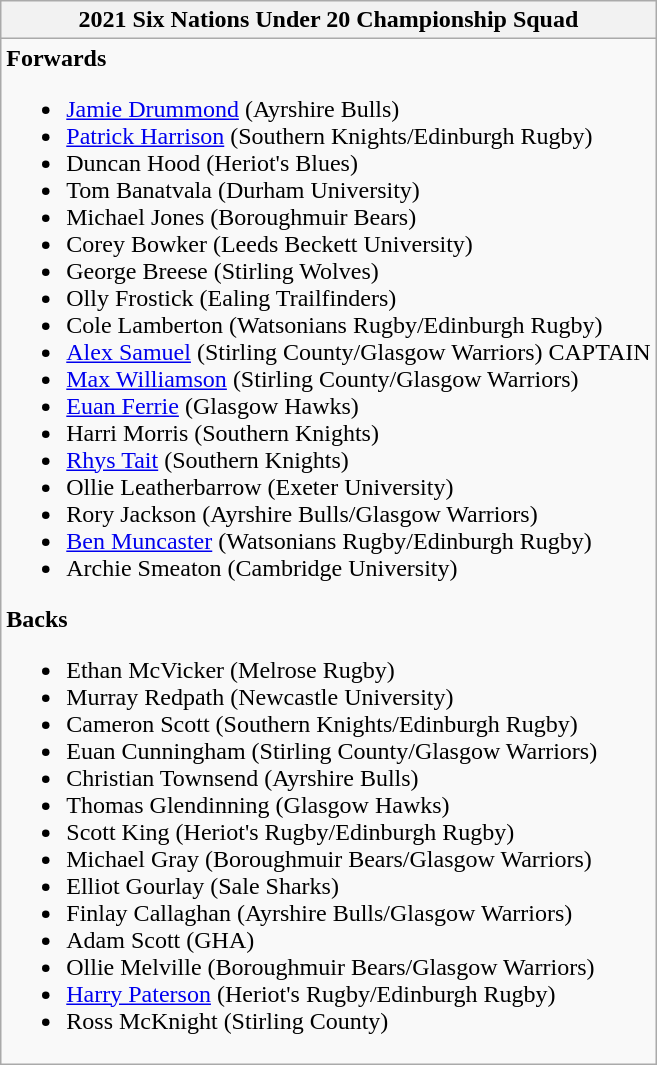<table class="wikitable collapsible collapsed">
<tr>
<th>2021 Six Nations Under 20 Championship Squad</th>
</tr>
<tr>
<td><strong>Forwards</strong><br><ul><li><a href='#'>Jamie Drummond</a> (Ayrshire Bulls)</li><li><a href='#'>Patrick Harrison</a> (Southern Knights/Edinburgh Rugby)</li><li>Duncan Hood (Heriot's Blues)</li><li>Tom Banatvala (Durham University)</li><li>Michael Jones (Boroughmuir Bears)</li><li>Corey Bowker (Leeds Beckett University)</li><li>George Breese (Stirling Wolves)</li><li>Olly Frostick (Ealing Trailfinders)</li><li>Cole Lamberton (Watsonians Rugby/Edinburgh Rugby)</li><li><a href='#'>Alex Samuel</a> (Stirling County/Glasgow Warriors) CAPTAIN</li><li><a href='#'>Max Williamson</a> (Stirling County/Glasgow Warriors)</li><li><a href='#'>Euan Ferrie</a> (Glasgow Hawks)</li><li>Harri Morris (Southern Knights)</li><li><a href='#'>Rhys Tait</a> (Southern Knights)</li><li>Ollie Leatherbarrow (Exeter University)</li><li>Rory Jackson (Ayrshire Bulls/Glasgow Warriors)</li><li><a href='#'>Ben Muncaster</a> (Watsonians Rugby/Edinburgh Rugby)</li><li>Archie Smeaton (Cambridge University)</li></ul><strong>Backs</strong><ul><li>Ethan McVicker (Melrose Rugby)</li><li>Murray Redpath (Newcastle University)</li><li>Cameron Scott (Southern Knights/Edinburgh Rugby)</li><li>Euan Cunningham (Stirling County/Glasgow Warriors)</li><li>Christian Townsend (Ayrshire Bulls)</li><li>Thomas Glendinning (Glasgow Hawks)</li><li>Scott King (Heriot's Rugby/Edinburgh Rugby)</li><li>Michael Gray (Boroughmuir Bears/Glasgow Warriors)</li><li>Elliot Gourlay (Sale Sharks)</li><li>Finlay Callaghan (Ayrshire Bulls/Glasgow Warriors)</li><li>Adam Scott (GHA)</li><li>Ollie Melville (Boroughmuir Bears/Glasgow Warriors)</li><li><a href='#'>Harry Paterson</a> (Heriot's Rugby/Edinburgh Rugby)</li><li>Ross McKnight (Stirling County)</li></ul></td>
</tr>
</table>
